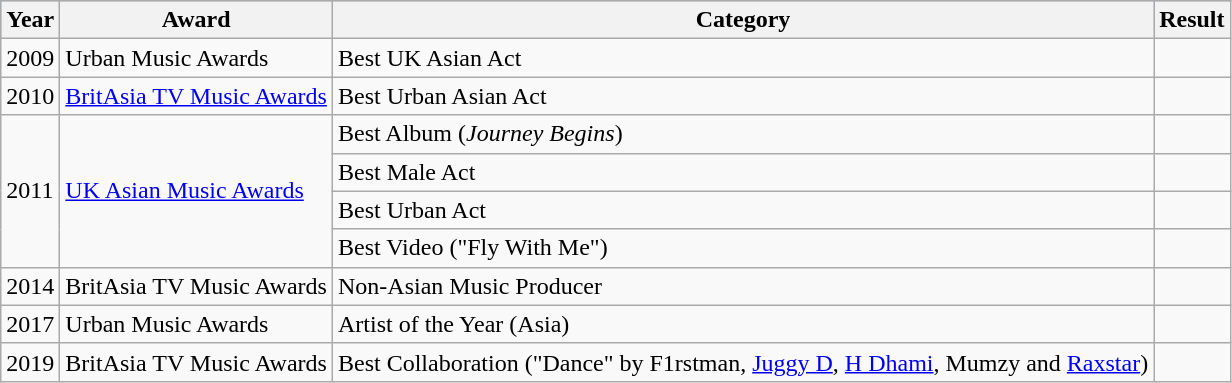<table class="wikitable">
<tr style="background:#b0c4de; text-align:center;">
<th>Year</th>
<th>Award</th>
<th>Category</th>
<th>Result</th>
</tr>
<tr>
<td>2009</td>
<td>Urban Music Awards</td>
<td>Best UK Asian Act</td>
<td></td>
</tr>
<tr>
<td rowspan="1">2010</td>
<td rowspan="1"><a href='#'>BritAsia TV Music Awards</a></td>
<td>Best Urban Asian Act</td>
<td></td>
</tr>
<tr>
<td rowspan="4">2011</td>
<td rowspan="4"><a href='#'>UK Asian Music Awards</a></td>
<td>Best Album (<em>Journey Begins</em>)</td>
<td></td>
</tr>
<tr>
<td>Best Male Act</td>
<td></td>
</tr>
<tr>
<td>Best Urban Act</td>
<td></td>
</tr>
<tr>
<td>Best Video ("Fly With Me")</td>
<td></td>
</tr>
<tr>
<td>2014</td>
<td>BritAsia TV Music Awards</td>
<td>Non-Asian Music Producer</td>
<td></td>
</tr>
<tr>
<td>2017</td>
<td>Urban Music Awards</td>
<td>Artist of the Year (Asia)</td>
<td></td>
</tr>
<tr>
<td>2019</td>
<td>BritAsia TV Music Awards</td>
<td>Best Collaboration ("Dance" by F1rstman, <a href='#'>Juggy D</a>, <a href='#'>H Dhami</a>, Mumzy and <a href='#'>Raxstar</a>)</td>
<td></td>
</tr>
</table>
